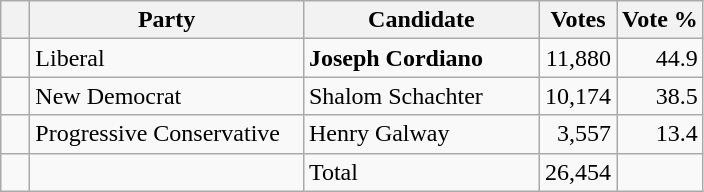<table class="wikitable">
<tr>
<th></th>
<th scope="col" width="175">Party</th>
<th scope="col" width="150">Candidate</th>
<th>Votes</th>
<th>Vote %</th>
</tr>
<tr>
<td>   </td>
<td>Liberal</td>
<td><strong>Joseph Cordiano</strong></td>
<td align=right>11,880</td>
<td align=right>44.9</td>
</tr>
<tr |>
<td>   </td>
<td>New Democrat</td>
<td>Shalom Schachter</td>
<td align=right>10,174</td>
<td align=right>38.5</td>
</tr>
<tr |>
<td>   </td>
<td>Progressive Conservative</td>
<td>Henry Galway</td>
<td align=right>3,557</td>
<td align=right>13.4<br>
</td>
</tr>
<tr |>
<td></td>
<td></td>
<td>Total</td>
<td align=right>26,454</td>
<td></td>
</tr>
</table>
